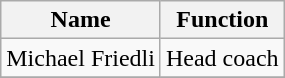<table class="wikitable">
<tr>
<th>Name</th>
<th>Function</th>
</tr>
<tr>
<td>Michael Friedli</td>
<td>Head coach</td>
</tr>
<tr>
</tr>
</table>
